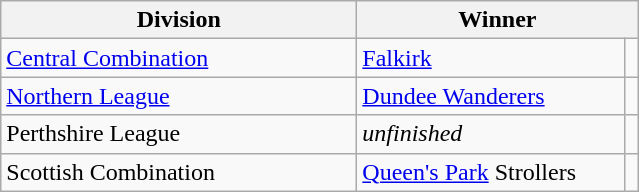<table class="wikitable">
<tr>
<th width=230>Division</th>
<th colspan = "2" width=180>Winner</th>
</tr>
<tr>
<td><a href='#'>Central Combination</a></td>
<td><a href='#'>Falkirk</a></td>
<td></td>
</tr>
<tr>
<td><a href='#'>Northern League</a></td>
<td><a href='#'>Dundee Wanderers</a></td>
<td></td>
</tr>
<tr>
<td>Perthshire League</td>
<td><em>unfinished</em></td>
<td></td>
</tr>
<tr>
<td>Scottish Combination</td>
<td><a href='#'>Queen's Park</a> Strollers</td>
<td></td>
</tr>
</table>
